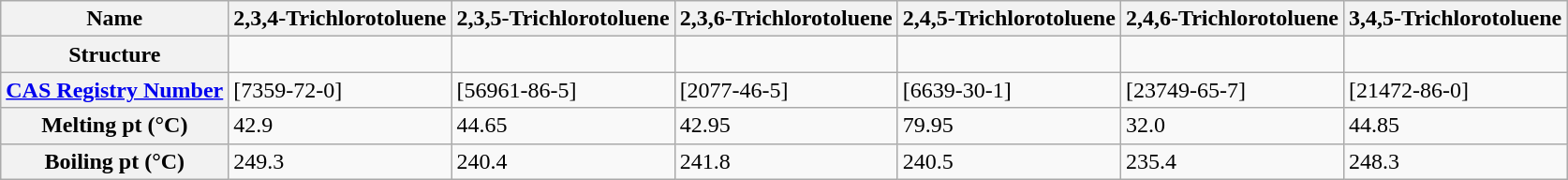<table class="wikitable">
<tr>
<th>Name</th>
<th>2,3,4-Trichlorotoluene</th>
<th>2,3,5-Trichlorotoluene</th>
<th>2,3,6-Trichlorotoluene</th>
<th>2,4,5-Trichlorotoluene</th>
<th>2,4,6-Trichlorotoluene</th>
<th>3,4,5-Trichlorotoluene</th>
</tr>
<tr>
<th>Structure</th>
<td style="text-align:center;"></td>
<td style="text-align:center;"></td>
<td style="text-align:center;"></td>
<td style="text-align:center;"></td>
<td style="text-align:center;"></td>
<td style="text-align:center;"></td>
</tr>
<tr>
<th><a href='#'>CAS Registry Number</a></th>
<td>[7359-72-0]</td>
<td>[56961-86-5]</td>
<td>[2077-46-5]</td>
<td>[6639-30-1]</td>
<td>[23749-65-7]</td>
<td>[21472-86-0]</td>
</tr>
<tr>
<th>Melting pt (°C)</th>
<td>42.9</td>
<td>44.65</td>
<td>42.95</td>
<td>79.95</td>
<td>32.0</td>
<td>44.85</td>
</tr>
<tr>
<th>Boiling pt (°C)</th>
<td>249.3</td>
<td>240.4</td>
<td>241.8</td>
<td>240.5</td>
<td>235.4</td>
<td>248.3</td>
</tr>
</table>
